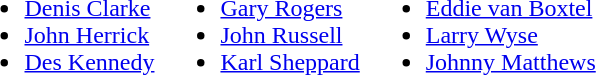<table>
<tr style="vertical-align:top">
<td><br><ul><li> <a href='#'>Denis Clarke</a></li><li> <a href='#'>John Herrick</a></li><li> <a href='#'>Des Kennedy</a></li></ul></td>
<td><br><ul><li> <a href='#'>Gary Rogers</a></li><li> <a href='#'>John Russell</a></li><li> <a href='#'>Karl Sheppard</a></li></ul></td>
<td><br><ul><li> <a href='#'>Eddie van Boxtel</a></li><li> <a href='#'>Larry Wyse</a></li><li> <a href='#'>Johnny Matthews</a></li></ul></td>
</tr>
</table>
